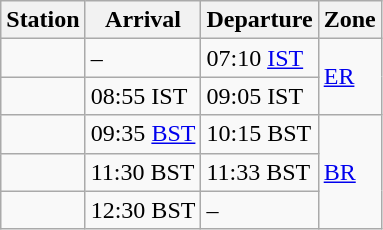<table class="wikitable">
<tr>
<th>Station</th>
<th>Arrival</th>
<th>Departure</th>
<th>Zone</th>
</tr>
<tr>
<td></td>
<td>–</td>
<td>07:10 <a href='#'>IST</a></td>
<td rowspan=2><a href='#'>ER</a></td>
</tr>
<tr>
<td></td>
<td>08:55 IST</td>
<td>09:05 IST</td>
</tr>
<tr>
<td></td>
<td>09:35 <a href='#'>BST</a></td>
<td>10:15 BST</td>
<td rowspan=3><a href='#'>BR</a></td>
</tr>
<tr>
<td></td>
<td>11:30 BST</td>
<td>11:33 BST</td>
</tr>
<tr>
<td></td>
<td>12:30 BST</td>
<td>–</td>
</tr>
</table>
